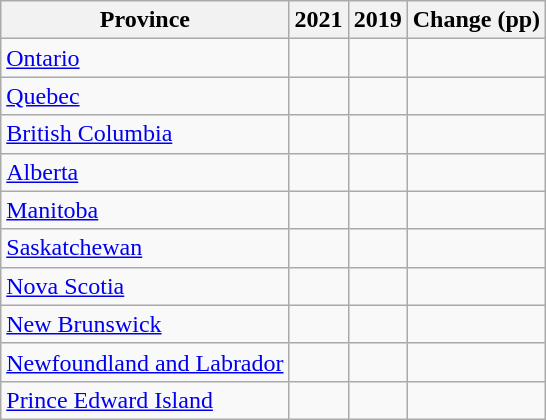<table class="wikitable" style="text-align:right;">
<tr>
<th>Province</th>
<th>2021</th>
<th>2019</th>
<th colspan="3">Change (pp)</th>
</tr>
<tr>
<td style="text-align:left;"><a href='#'>Ontario</a></td>
<td></td>
<td></td>
<td></td>
</tr>
<tr>
<td style="text-align:left;"><a href='#'>Quebec</a></td>
<td></td>
<td></td>
<td></td>
</tr>
<tr>
<td style="text-align:left;"><a href='#'>British Columbia</a></td>
<td></td>
<td></td>
<td></td>
</tr>
<tr>
<td style="text-align:left;"><a href='#'>Alberta</a></td>
<td></td>
<td></td>
<td></td>
</tr>
<tr>
<td style="text-align:left;"><a href='#'>Manitoba</a></td>
<td></td>
<td></td>
<td></td>
</tr>
<tr>
<td style="text-align:left;"><a href='#'>Saskatchewan</a></td>
<td></td>
<td></td>
<td></td>
</tr>
<tr>
<td style="text-align:left;"><a href='#'>Nova Scotia</a></td>
<td></td>
<td></td>
<td></td>
</tr>
<tr>
<td style="text-align:left;"><a href='#'>New Brunswick</a></td>
<td></td>
<td></td>
<td></td>
</tr>
<tr>
<td style="text-align:left;"><a href='#'>Newfoundland and Labrador</a></td>
<td></td>
<td></td>
<td></td>
</tr>
<tr>
<td style="text-align:left;"><a href='#'>Prince Edward Island</a></td>
<td></td>
<td></td>
<td></td>
</tr>
</table>
